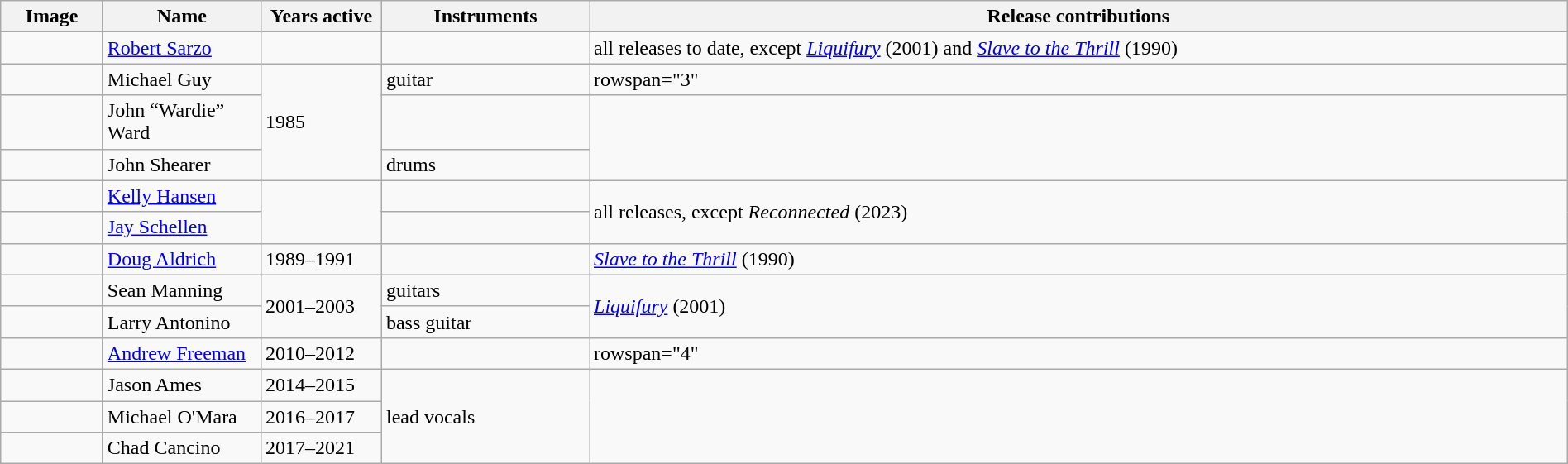<table class="wikitable" width="100%" border="1">
<tr>
<th width="75">Image</th>
<th width="120">Name</th>
<th width="90">Years active</th>
<th width="160">Instruments</th>
<th>Release contributions</th>
</tr>
<tr>
<td></td>
<td><a href='#'>Robert Sarzo</a></td>
<td></td>
<td></td>
<td>all releases to date, except <em><a href='#'>Liquifury</a></em> (2001) and <em><a href='#'>Slave to the Thrill</a></em> (1990)</td>
</tr>
<tr>
<td></td>
<td>Michael Guy</td>
<td rowspan="3">1985</td>
<td>guitar</td>
<td>rowspan="3" </td>
</tr>
<tr>
<td></td>
<td>John “Wardie” Ward</td>
<td></td>
</tr>
<tr>
<td></td>
<td>John Shearer</td>
<td>drums</td>
</tr>
<tr>
<td></td>
<td><a href='#'>Kelly Hansen</a></td>
<td rowspan="2"></td>
<td></td>
<td rowspan="2">all releases, except <em>Reconnected</em> (2023)</td>
</tr>
<tr>
<td></td>
<td><a href='#'>Jay Schellen</a></td>
<td></td>
</tr>
<tr>
<td></td>
<td><a href='#'>Doug Aldrich</a></td>
<td>1989–1991</td>
<td></td>
<td><em><a href='#'>Slave to the Thrill</a></em> (1990)</td>
</tr>
<tr>
<td></td>
<td>Sean Manning</td>
<td rowspan="2">2001–2003</td>
<td>guitars</td>
<td rowspan="2"><em><a href='#'>Liquifury</a></em> (2001)</td>
</tr>
<tr>
<td></td>
<td>Larry Antonino</td>
<td>bass guitar</td>
</tr>
<tr>
<td></td>
<td><a href='#'>Andrew Freeman</a></td>
<td>2010–2012</td>
<td></td>
<td>rowspan="4" </td>
</tr>
<tr>
<td></td>
<td>Jason Ames</td>
<td>2014–2015</td>
<td rowspan="3">lead vocals</td>
</tr>
<tr>
<td></td>
<td>Michael O'Mara</td>
<td>2016–2017</td>
</tr>
<tr>
<td></td>
<td>Chad Cancino</td>
<td>2017–2021</td>
</tr>
</table>
